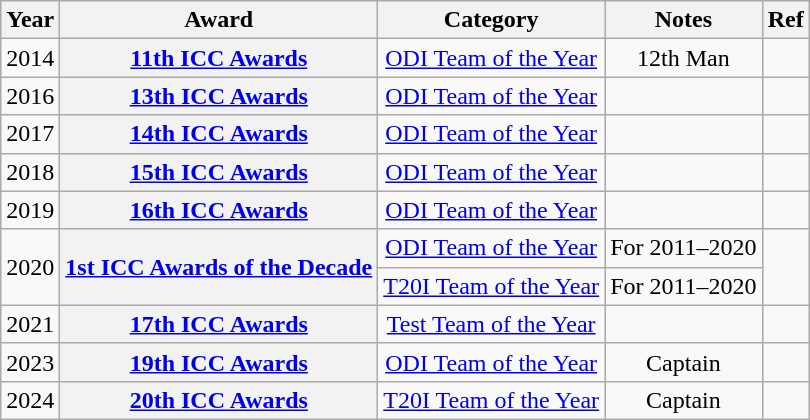<table class="wikitable" style="text-align:center;">
<tr>
<th>Year</th>
<th>Award</th>
<th>Category</th>
<th>Notes</th>
<th>Ref</th>
</tr>
<tr>
<td>2014</td>
<th><a href='#'>11th ICC Awards</a></th>
<td><a href='#'>ODI Team of the Year</a></td>
<td>12th Man</td>
<td></td>
</tr>
<tr>
<td>2016</td>
<th><a href='#'>13th ICC Awards</a></th>
<td><a href='#'>ODI Team of the Year</a></td>
<td></td>
<td></td>
</tr>
<tr>
<td>2017</td>
<th><a href='#'>14th ICC Awards</a></th>
<td><a href='#'>ODI Team of the Year</a></td>
<td></td>
<td></td>
</tr>
<tr>
<td>2018</td>
<th><a href='#'>15th ICC Awards</a></th>
<td><a href='#'>ODI Team of the Year</a></td>
<td></td>
<td></td>
</tr>
<tr>
<td>2019</td>
<th><a href='#'>16th ICC Awards</a></th>
<td><a href='#'>ODI Team of the Year</a></td>
<td></td>
<td></td>
</tr>
<tr>
<td rowspan="2">2020</td>
<th rowspan="2"><a href='#'>1st ICC Awards of the Decade</a></th>
<td><a href='#'>ODI Team of the Year</a></td>
<td>For 2011–2020</td>
<td rowspan="2"></td>
</tr>
<tr>
<td><a href='#'>T20I Team of the Year</a></td>
<td>For 2011–2020</td>
</tr>
<tr>
<td>2021</td>
<th><a href='#'>17th ICC Awards</a></th>
<td><a href='#'>Test Team of the Year</a></td>
<td></td>
<td></td>
</tr>
<tr>
<td>2023</td>
<th><a href='#'>19th ICC Awards</a></th>
<td><a href='#'>ODI Team of the Year</a></td>
<td>Captain</td>
<td></td>
</tr>
<tr>
<td>2024</td>
<th><a href='#'>20th ICC Awards</a></th>
<td><a href='#'>T20I Team of the Year</a></td>
<td>Captain</td>
<td></td>
</tr>
</table>
